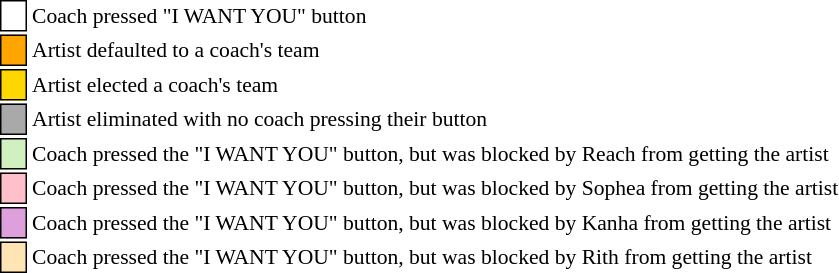<table class="toccolours" style="font-size: 90%; white-space: nowrap;">
<tr>
<td style="background:white; border:1px solid black;"> <strong></strong> </td>
<td>Coach pressed "I WANT YOU" button</td>
</tr>
<tr>
<td style="background:orange; border:1px solid black;">    </td>
<td>Artist defaulted to a coach's team</td>
</tr>
<tr>
<td style="background:gold; border:1px solid black;">    </td>
<td style="padding-right: 8px">Artist elected a coach's team</td>
</tr>
<tr>
<td style="background:darkgrey; border:1px solid black;">    </td>
<td>Artist eliminated with no coach pressing their button</td>
</tr>
<tr>
<td style="background:#d0f0c0; border:1px solid black;"> <strong></strong></td>
<td>Coach pressed the "I WANT YOU" button, but was blocked by Reach from getting the artist</td>
</tr>
<tr>
<td style="background:pink; border:1px solid black;"> <strong></strong></td>
<td>Coach pressed the "I WANT YOU" button, but was blocked by Sophea from getting the artist</td>
</tr>
<tr>
<td style="background:#dda0dd; border:1px solid black;"> <strong></strong></td>
<td>Coach pressed the "I WANT YOU" button, but was blocked by Kanha from getting the artist</td>
</tr>
<tr>
<td style="background:#ffe5b4; border:1px solid black;"> <strong></strong></td>
<td>Coach pressed the "I WANT YOU" button, but was blocked by Rith from getting the artist</td>
</tr>
</table>
